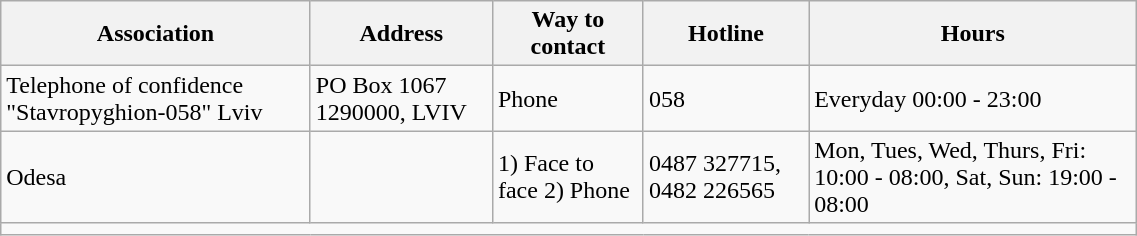<table class="wikitable sortable" style="width: 60%;">
<tr>
<th>Association</th>
<th>Address</th>
<th>Way to contact</th>
<th>Hotline</th>
<th>Hours</th>
</tr>
<tr>
<td>Telephone of confidence "Stavropyghion-058" Lviv</td>
<td>PO Box 1067 1290000, LVIV</td>
<td>Phone</td>
<td>058</td>
<td>Everyday 00:00 - 23:00</td>
</tr>
<tr>
<td>Odesa</td>
<td></td>
<td>1) Face to face 2) Phone</td>
<td>0487 327715, 0482 226565</td>
<td>Mon, Tues, Wed, Thurs, Fri: 10:00 - 08:00, Sat, Sun: 19:00 - 08:00</td>
</tr>
<tr>
<td colspan="5"></td>
</tr>
</table>
